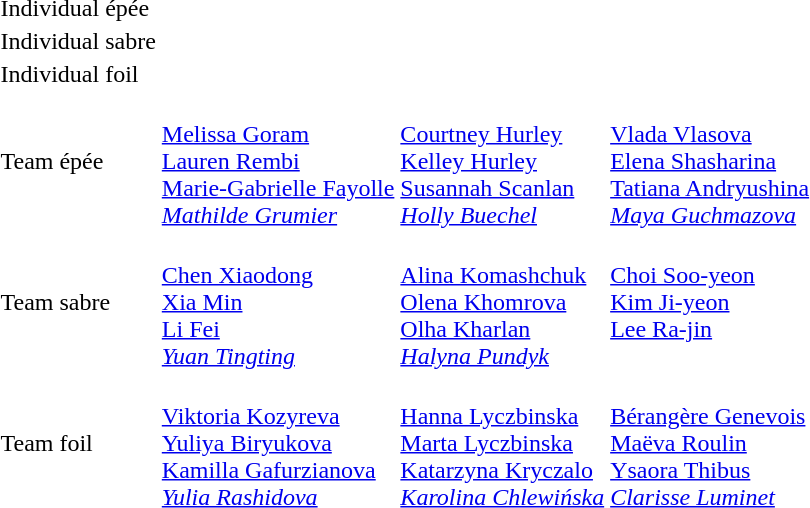<table>
<tr>
<td rowspan=2>Individual épée</td>
<td rowspan=2></td>
<td rowspan=2></td>
<td></td>
</tr>
<tr>
<td></td>
</tr>
<tr>
<td rowspan=2>Individual sabre</td>
<td rowspan=2></td>
<td rowspan=2></td>
<td></td>
</tr>
<tr>
<td></td>
</tr>
<tr>
<td rowspan=2>Individual foil</td>
<td rowspan=2></td>
<td rowspan=2></td>
<td></td>
</tr>
<tr>
<td></td>
</tr>
<tr>
<td>Team épée</td>
<td><br><a href='#'>Melissa Goram</a> <br><a href='#'>Lauren Rembi</a><br><a href='#'>Marie-Gabrielle Fayolle</a><br><em><a href='#'>Mathilde Grumier</a></em></td>
<td><br><a href='#'>Courtney Hurley</a> <br><a href='#'>Kelley Hurley</a><br><a href='#'>Susannah Scanlan</a><br><em><a href='#'>Holly Buechel</a></em></td>
<td><br><a href='#'>Vlada Vlasova</a> <br><a href='#'>Elena Shasharina</a> <br><a href='#'>Tatiana Andryushina</a><br><em><a href='#'>Maya Guchmazova</a></em></td>
</tr>
<tr>
<td>Team sabre</td>
<td><br><a href='#'>Chen Xiaodong</a> <br><a href='#'>Xia Min</a><br><a href='#'>Li Fei</a><br><em><a href='#'>Yuan Tingting</a></em></td>
<td><br><a href='#'>Alina Komashchuk</a> <br><a href='#'>Olena Khomrova</a><br><a href='#'>Olha Kharlan</a><br><em><a href='#'>Halyna Pundyk</a></em></td>
<td><br><a href='#'>Choi Soo-yeon</a> <br><a href='#'>Kim Ji-yeon</a> <br><a href='#'>Lee Ra-jin</a><br> <br></td>
</tr>
<tr>
<td>Team foil</td>
<td><br><a href='#'>Viktoria Kozyreva</a> <br><a href='#'>Yuliya Biryukova</a><br><a href='#'>Kamilla Gafurzianova</a><br><em><a href='#'>Yulia Rashidova</a></em></td>
<td><br><a href='#'>Hanna Lyczbinska</a> <br><a href='#'>Marta Lyczbinska</a><br><a href='#'>Katarzyna Kryczalo</a><br><em><a href='#'>Karolina Chlewińska</a></em></td>
<td><br><a href='#'>Bérangère Genevois</a> <br><a href='#'>Maëva Roulin</a> <br><a href='#'>Ysaora Thibus</a><br><em><a href='#'>Clarisse Luminet</a></em></td>
</tr>
</table>
